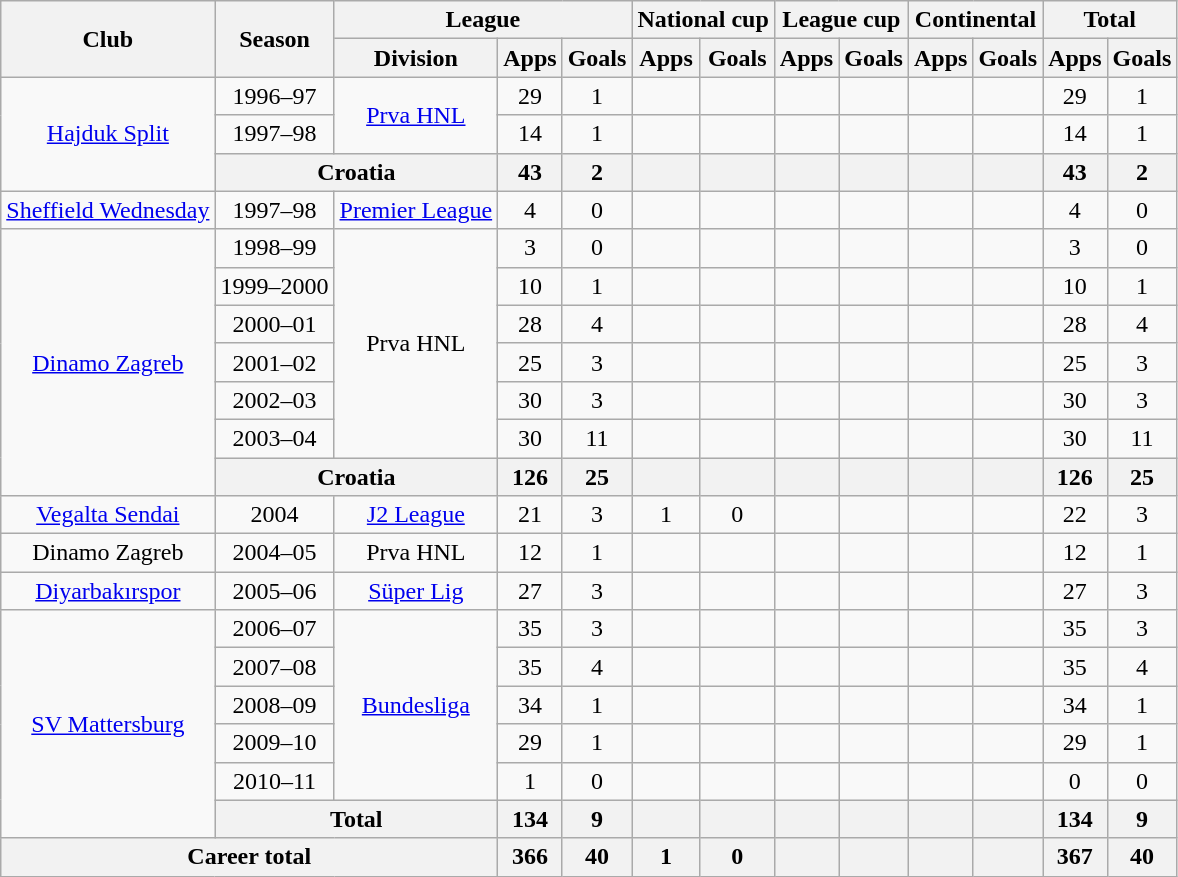<table class="wikitable" style="text-align:center">
<tr>
<th rowspan="2">Club</th>
<th rowspan="2">Season</th>
<th colspan="3">League</th>
<th colspan="2">National cup</th>
<th colspan="2">League cup</th>
<th colspan="2">Continental</th>
<th colspan="2">Total</th>
</tr>
<tr>
<th>Division</th>
<th>Apps</th>
<th>Goals</th>
<th>Apps</th>
<th>Goals</th>
<th>Apps</th>
<th>Goals</th>
<th>Apps</th>
<th>Goals</th>
<th>Apps</th>
<th>Goals</th>
</tr>
<tr>
<td rowspan="3"><a href='#'>Hajduk Split</a></td>
<td>1996–97</td>
<td rowspan="2"><a href='#'>Prva HNL</a></td>
<td>29</td>
<td>1</td>
<td></td>
<td></td>
<td></td>
<td></td>
<td></td>
<td></td>
<td>29</td>
<td>1</td>
</tr>
<tr>
<td>1997–98</td>
<td>14</td>
<td>1</td>
<td></td>
<td></td>
<td></td>
<td></td>
<td></td>
<td></td>
<td>14</td>
<td>1</td>
</tr>
<tr>
<th colspan="2">Croatia</th>
<th>43</th>
<th>2</th>
<th></th>
<th></th>
<th></th>
<th></th>
<th></th>
<th></th>
<th>43</th>
<th>2</th>
</tr>
<tr>
<td><a href='#'>Sheffield Wednesday</a></td>
<td>1997–98</td>
<td><a href='#'>Premier League</a></td>
<td>4</td>
<td>0</td>
<td></td>
<td></td>
<td></td>
<td></td>
<td></td>
<td></td>
<td>4</td>
<td>0</td>
</tr>
<tr>
<td rowspan="7"><a href='#'>Dinamo Zagreb</a></td>
<td>1998–99</td>
<td rowspan="6">Prva HNL</td>
<td>3</td>
<td>0</td>
<td></td>
<td></td>
<td></td>
<td></td>
<td></td>
<td></td>
<td>3</td>
<td>0</td>
</tr>
<tr>
<td>1999–2000</td>
<td>10</td>
<td>1</td>
<td></td>
<td></td>
<td></td>
<td></td>
<td></td>
<td></td>
<td>10</td>
<td>1</td>
</tr>
<tr>
<td>2000–01</td>
<td>28</td>
<td>4</td>
<td></td>
<td></td>
<td></td>
<td></td>
<td></td>
<td></td>
<td>28</td>
<td>4</td>
</tr>
<tr>
<td>2001–02</td>
<td>25</td>
<td>3</td>
<td></td>
<td></td>
<td></td>
<td></td>
<td></td>
<td></td>
<td>25</td>
<td>3</td>
</tr>
<tr>
<td>2002–03</td>
<td>30</td>
<td>3</td>
<td></td>
<td></td>
<td></td>
<td></td>
<td></td>
<td></td>
<td>30</td>
<td>3</td>
</tr>
<tr>
<td>2003–04</td>
<td>30</td>
<td>11</td>
<td></td>
<td></td>
<td></td>
<td></td>
<td></td>
<td></td>
<td>30</td>
<td>11</td>
</tr>
<tr>
<th colspan="2">Croatia</th>
<th>126</th>
<th>25</th>
<th></th>
<th></th>
<th></th>
<th></th>
<th></th>
<th></th>
<th>126</th>
<th>25</th>
</tr>
<tr>
<td><a href='#'>Vegalta Sendai</a></td>
<td>2004</td>
<td><a href='#'>J2 League</a></td>
<td>21</td>
<td>3</td>
<td>1</td>
<td>0</td>
<td></td>
<td></td>
<td></td>
<td></td>
<td>22</td>
<td>3</td>
</tr>
<tr>
<td>Dinamo Zagreb</td>
<td>2004–05</td>
<td>Prva HNL</td>
<td>12</td>
<td>1</td>
<td></td>
<td></td>
<td></td>
<td></td>
<td></td>
<td></td>
<td>12</td>
<td>1</td>
</tr>
<tr>
<td><a href='#'>Diyarbakırspor</a></td>
<td>2005–06</td>
<td><a href='#'>Süper Lig</a></td>
<td>27</td>
<td>3</td>
<td></td>
<td></td>
<td></td>
<td></td>
<td></td>
<td></td>
<td>27</td>
<td>3</td>
</tr>
<tr>
<td rowspan="6"><a href='#'>SV Mattersburg</a></td>
<td>2006–07</td>
<td rowspan="5"><a href='#'>Bundesliga</a></td>
<td>35</td>
<td>3</td>
<td></td>
<td></td>
<td></td>
<td></td>
<td></td>
<td></td>
<td>35</td>
<td>3</td>
</tr>
<tr>
<td>2007–08</td>
<td>35</td>
<td>4</td>
<td></td>
<td></td>
<td></td>
<td></td>
<td></td>
<td></td>
<td>35</td>
<td>4</td>
</tr>
<tr>
<td>2008–09</td>
<td>34</td>
<td>1</td>
<td></td>
<td></td>
<td></td>
<td></td>
<td></td>
<td></td>
<td>34</td>
<td>1</td>
</tr>
<tr>
<td>2009–10</td>
<td>29</td>
<td>1</td>
<td></td>
<td></td>
<td></td>
<td></td>
<td></td>
<td></td>
<td>29</td>
<td>1</td>
</tr>
<tr>
<td>2010–11</td>
<td>1</td>
<td>0</td>
<td></td>
<td></td>
<td></td>
<td></td>
<td></td>
<td></td>
<td>0</td>
<td>0</td>
</tr>
<tr>
<th colspan="2">Total</th>
<th>134</th>
<th>9</th>
<th></th>
<th></th>
<th></th>
<th></th>
<th></th>
<th></th>
<th>134</th>
<th>9</th>
</tr>
<tr>
<th colspan="3">Career total</th>
<th>366</th>
<th>40</th>
<th>1</th>
<th>0</th>
<th></th>
<th></th>
<th></th>
<th></th>
<th>367</th>
<th>40</th>
</tr>
</table>
